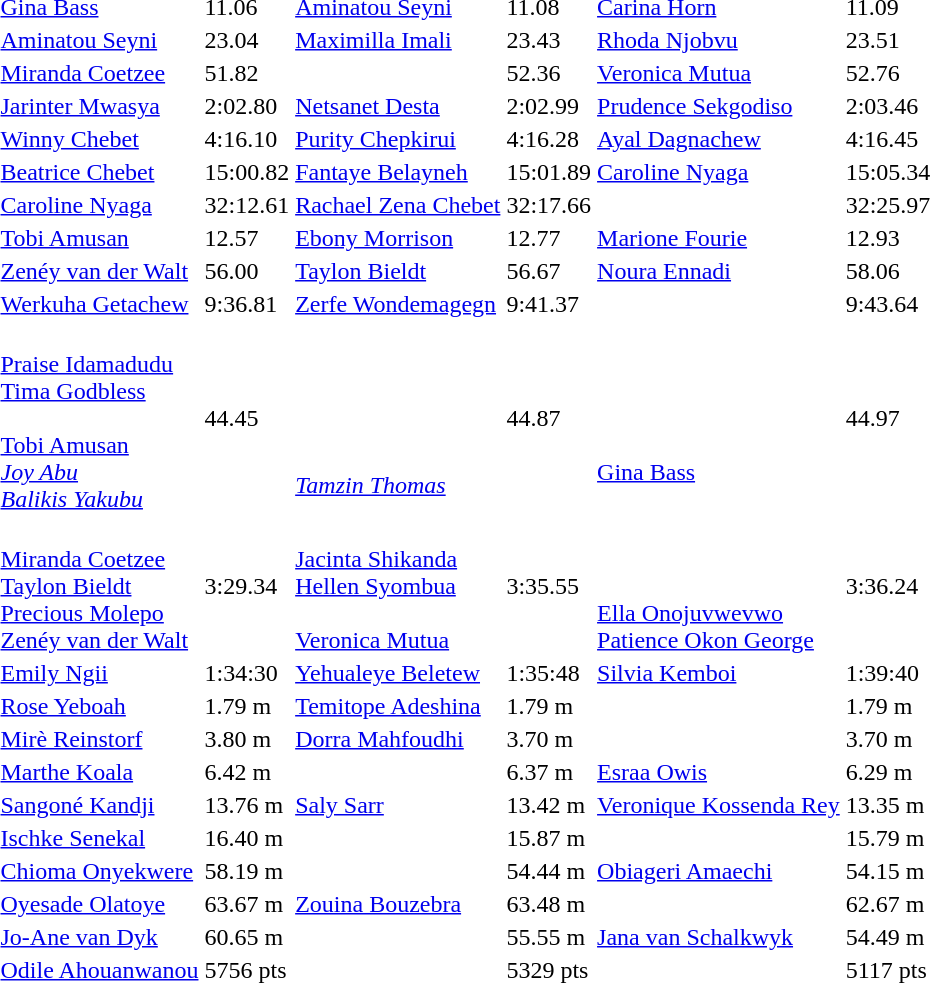<table>
<tr>
<td></td>
<td><a href='#'>Gina Bass</a><br></td>
<td>11.06</td>
<td><a href='#'>Aminatou Seyni</a><br></td>
<td>11.08</td>
<td><a href='#'>Carina Horn</a><br></td>
<td>11.09</td>
</tr>
<tr>
<td></td>
<td><a href='#'>Aminatou Seyni</a><br></td>
<td>23.04</td>
<td><a href='#'>Maximilla Imali</a><br></td>
<td>23.43</td>
<td><a href='#'>Rhoda Njobvu</a><br></td>
<td>23.51</td>
</tr>
<tr>
<td></td>
<td><a href='#'>Miranda Coetzee</a><br></td>
<td>51.82</td>
<td><br></td>
<td>52.36</td>
<td><a href='#'>Veronica Mutua</a><br></td>
<td>52.76</td>
</tr>
<tr>
<td></td>
<td><a href='#'>Jarinter Mwasya</a><br></td>
<td>2:02.80</td>
<td><a href='#'>Netsanet Desta</a><br></td>
<td>2:02.99</td>
<td><a href='#'>Prudence Sekgodiso</a><br></td>
<td>2:03.46</td>
</tr>
<tr>
<td></td>
<td><a href='#'>Winny Chebet</a><br></td>
<td>4:16.10</td>
<td><a href='#'>Purity Chepkirui</a><br></td>
<td>4:16.28</td>
<td><a href='#'>Ayal Dagnachew</a><br></td>
<td>4:16.45</td>
</tr>
<tr>
<td></td>
<td><a href='#'>Beatrice Chebet</a><br></td>
<td>15:00.82 </td>
<td><a href='#'>Fantaye Belayneh</a><br></td>
<td>15:01.89</td>
<td><a href='#'>Caroline Nyaga</a><br></td>
<td>15:05.34</td>
</tr>
<tr>
<td></td>
<td><a href='#'>Caroline Nyaga</a><br></td>
<td>32:12.61</td>
<td><a href='#'>Rachael Zena Chebet</a><br></td>
<td>32:17.66</td>
<td><br></td>
<td>32:25.97</td>
</tr>
<tr>
<td></td>
<td><a href='#'>Tobi Amusan</a><br></td>
<td>12.57</td>
<td><a href='#'>Ebony Morrison</a><br></td>
<td>12.77</td>
<td><a href='#'>Marione Fourie</a><br></td>
<td>12.93</td>
</tr>
<tr>
<td></td>
<td><a href='#'>Zenéy van der Walt</a><br></td>
<td>56.00</td>
<td><a href='#'>Taylon Bieldt</a><br></td>
<td>56.67</td>
<td><a href='#'>Noura Ennadi</a><br></td>
<td>58.06</td>
</tr>
<tr>
<td></td>
<td><a href='#'>Werkuha Getachew</a><br></td>
<td>9:36.81</td>
<td><a href='#'>Zerfe Wondemagegn</a><br></td>
<td>9:41.37</td>
<td><br></td>
<td>9:43.64</td>
</tr>
<tr>
<td></td>
<td><br><a href='#'>Praise Idamadudu</a><br><a href='#'>Tima Godbless</a><br><br><a href='#'>Tobi Amusan</a><br><em><a href='#'>Joy Abu</a></em><br><em><a href='#'>Balikis Yakubu</a></em></td>
<td>44.45</td>
<td><br><br><br><br><br><em><a href='#'>Tamzin Thomas</a></em></td>
<td>44.87</td>
<td><br><br><br><br><a href='#'>Gina Bass</a></td>
<td>44.97</td>
</tr>
<tr>
<td></td>
<td><br><a href='#'>Miranda Coetzee</a><br><a href='#'>Taylon Bieldt</a><br><a href='#'>Precious Molepo</a><br><a href='#'>Zenéy van der Walt</a></td>
<td>3:29.34</td>
<td><br><a href='#'>Jacinta Shikanda</a><br><a href='#'>Hellen Syombua</a><br><br><a href='#'>Veronica Mutua</a></td>
<td>3:35.55</td>
<td><br><br><br><a href='#'>Ella Onojuvwevwo</a><br><a href='#'>Patience Okon George</a></td>
<td>3:36.24</td>
</tr>
<tr>
<td></td>
<td><a href='#'>Emily Ngii</a><br></td>
<td>1:34:30</td>
<td><a href='#'>Yehualeye Beletew</a><br></td>
<td>1:35:48</td>
<td><a href='#'>Silvia Kemboi</a><br></td>
<td>1:39:40</td>
</tr>
<tr>
<td></td>
<td><a href='#'>Rose Yeboah</a><br></td>
<td>1.79 m</td>
<td><a href='#'>Temitope Adeshina</a><br></td>
<td>1.79 m</td>
<td><br></td>
<td>1.79 m</td>
</tr>
<tr>
<td></td>
<td><a href='#'>Mirè Reinstorf</a><br></td>
<td>3.80 m</td>
<td><a href='#'>Dorra Mahfoudhi</a><br></td>
<td>3.70 m</td>
<td><br></td>
<td>3.70 m</td>
</tr>
<tr>
<td></td>
<td><a href='#'>Marthe Koala</a><br></td>
<td>6.42 m</td>
<td><br></td>
<td>6.37 m</td>
<td><a href='#'>Esraa Owis</a><br></td>
<td>6.29 m</td>
</tr>
<tr>
<td></td>
<td><a href='#'>Sangoné Kandji</a><br></td>
<td>13.76 m</td>
<td><a href='#'>Saly Sarr</a><br></td>
<td>13.42 m</td>
<td><a href='#'>Veronique Kossenda Rey</a><br></td>
<td>13.35 m</td>
</tr>
<tr>
<td></td>
<td><a href='#'>Ischke Senekal</a><br></td>
<td>16.40 m</td>
<td><br></td>
<td>15.87 m</td>
<td><br></td>
<td>15.79 m</td>
</tr>
<tr>
<td></td>
<td><a href='#'>Chioma Onyekwere</a><br></td>
<td>58.19 m</td>
<td><br></td>
<td>54.44 m</td>
<td><a href='#'>Obiageri Amaechi</a><br></td>
<td>54.15 m</td>
</tr>
<tr>
<td></td>
<td><a href='#'>Oyesade Olatoye</a><br></td>
<td>63.67 m</td>
<td><a href='#'>Zouina Bouzebra</a><br></td>
<td>63.48 m</td>
<td><br></td>
<td>62.67 m</td>
</tr>
<tr>
<td></td>
<td><a href='#'>Jo-Ane van Dyk</a><br></td>
<td>60.65 m</td>
<td><br></td>
<td>55.55 m</td>
<td><a href='#'>Jana van Schalkwyk</a><br></td>
<td>54.49 m</td>
</tr>
<tr>
<td></td>
<td><a href='#'>Odile Ahouanwanou</a><br></td>
<td>5756 pts</td>
<td><br></td>
<td>5329 pts</td>
<td><br></td>
<td>5117 pts</td>
</tr>
</table>
